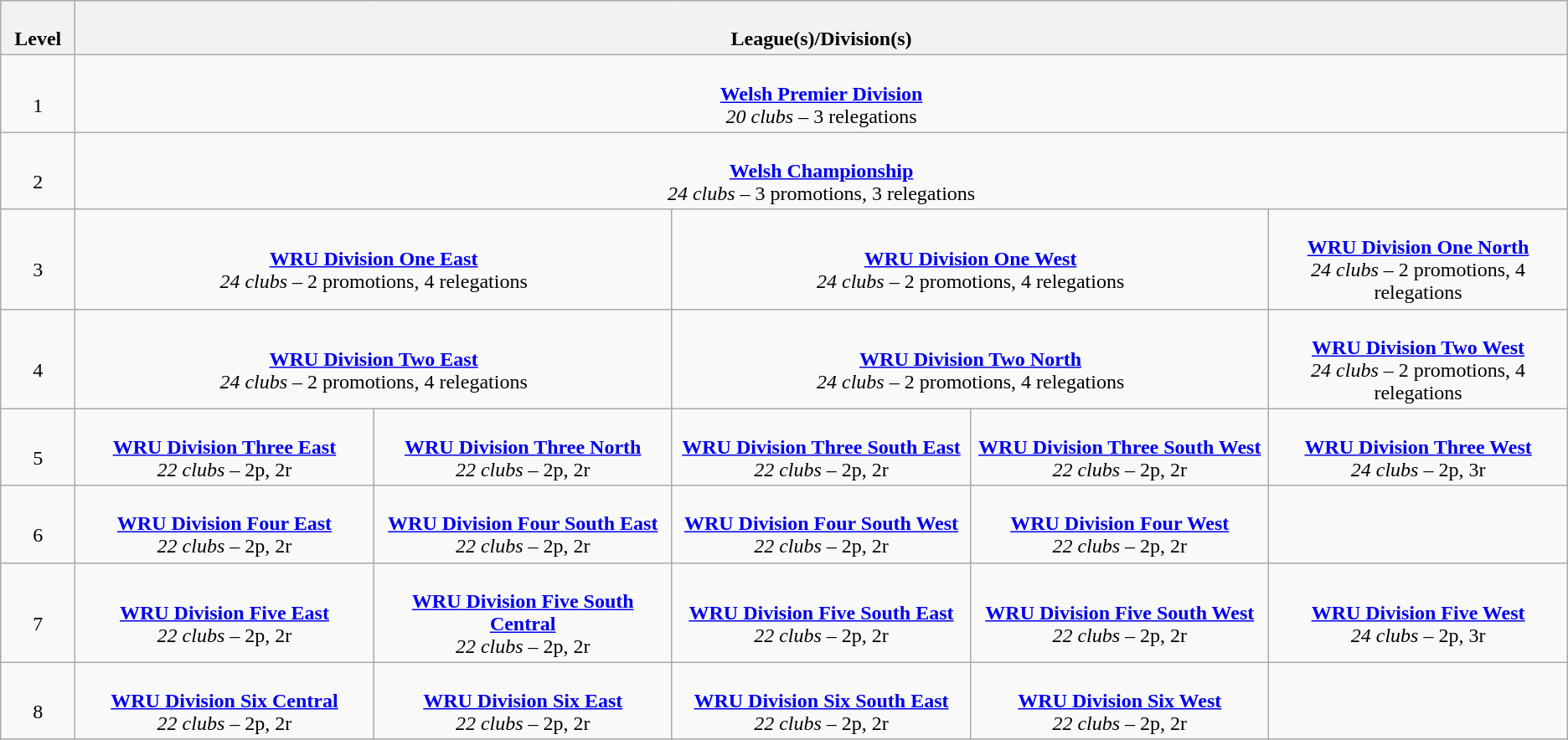<table class="wikitable" style="text-align: center;">
<tr>
<th colspan="1" width="4%"><br>Level</th>
<th colspan="9" width="96%"><br>League(s)/Division(s)</th>
</tr>
<tr>
<td colspan="1" width="4%"><br>1</td>
<td colspan="9" width="96%"><br><strong><a href='#'>Welsh Premier Division</a></strong><br>
<em>20 clubs</em> – 3 relegations</td>
</tr>
<tr>
<td colspan="1" width="4%"><br>2</td>
<td colspan="9" width="96%"><br><strong><a href='#'>Welsh Championship</a></strong><br>
<em>24 clubs</em> – 3 promotions, 3 relegations</td>
</tr>
<tr>
<td colspan="1" width="4%"><br>3</td>
<td colspan="2" width="96%"><br><strong><a href='#'>WRU Division One East</a></strong><br>
<em>24 clubs</em> – 2 promotions, 4 relegations</td>
<td colspan="2" width="32%"><br><strong><a href='#'>WRU Division One West</a></strong><br>
<em>24 clubs</em> – 2 promotions, 4 relegations</td>
<td colspan="2" width="32%"><br><strong><a href='#'>WRU Division One North</a></strong><br>
<em>24 clubs</em> – 2 promotions, 4 relegations</td>
</tr>
<tr>
<td colspan="1" width="4%"><br>4</td>
<td colspan="2" width="96%"><br><strong><a href='#'>WRU Division Two East</a></strong><br>
<em>24 clubs</em> – 2 promotions, 4 relegations</td>
<td colspan="2" width="32%"><br><strong><a href='#'>WRU Division Two North</a></strong><br>
<em>24 clubs</em> – 2 promotions, 4 relegations</td>
<td colspan="2" width="32%"><br><strong><a href='#'>WRU Division Two West</a></strong><br>
<em>24 clubs</em> – 2 promotions, 4 relegations</td>
</tr>
<tr>
<td colspan="1" width="4%"><br>5</td>
<td colspan="1" width="16%"><br><strong><a href='#'>WRU Division Three East</a></strong><br>
<em>22 clubs</em> – 2p, 2r</td>
<td colspan="1" width="16%"><br><strong><a href='#'>WRU Division Three North</a></strong><br>
<em>22 clubs</em> – 2p, 2r</td>
<td colspan="1" width="16%"><br><strong><a href='#'>WRU Division Three South East</a></strong><br>
<em>22 clubs</em> – 2p, 2r</td>
<td colspan="1" width="16%"><br><strong><a href='#'>WRU Division Three South West</a></strong><br>
<em>22 clubs</em> – 2p, 2r</td>
<td colspan="1" width="16%"><br><strong><a href='#'>WRU Division Three West</a></strong><br>
<em>24 clubs</em> – 2p, 3r</td>
</tr>
<tr>
<td colspan="1" width="4%"><br>6</td>
<td colspan="1" width="16%"><br><strong><a href='#'>WRU Division Four East</a></strong><br>
<em>22 clubs</em> – 2p, 2r</td>
<td colspan="1" width="16%"><br><strong><a href='#'>WRU Division Four South East</a></strong><br>
<em>22 clubs</em> – 2p, 2r</td>
<td colspan="1" width="16%"><br><strong><a href='#'>WRU Division Four South West</a></strong><br>
<em>22 clubs</em> – 2p, 2r</td>
<td colspan="1" width="16%"><br><strong><a href='#'>WRU Division Four West</a></strong><br>
<em>22 clubs</em> – 2p, 2r</td>
</tr>
<tr>
<td colspan="1" width="4%"><br>7</td>
<td colspan="1" width="16%"><br><strong><a href='#'>WRU Division Five East</a></strong><br>
<em>22 clubs</em> – 2p, 2r</td>
<td colspan="1" width="16%"><br><strong><a href='#'>WRU Division Five South Central</a></strong><br>
<em>22 clubs</em> – 2p, 2r</td>
<td colspan="1" width="16%"><br><strong><a href='#'>WRU Division Five South East</a></strong><br>
<em>22 clubs</em> – 2p, 2r</td>
<td colspan="1" width="16%"><br><strong><a href='#'>WRU Division Five South West</a></strong><br>
<em>22 clubs</em> – 2p, 2r</td>
<td colspan="1" width="16%"><br><strong><a href='#'>WRU Division Five West</a></strong><br>
<em>24 clubs</em> – 2p, 3r</td>
</tr>
<tr>
<td colspan="1" width="4%"><br>8</td>
<td colspan="1" width="16%"><br><strong><a href='#'>WRU Division Six Central</a></strong><br>
<em>22 clubs</em> – 2p, 2r</td>
<td colspan="1" width="16%"><br><strong><a href='#'>WRU Division Six East</a></strong><br>
<em>22 clubs</em> – 2p, 2r</td>
<td colspan="1" width="16%"><br><strong><a href='#'>WRU Division Six South East</a></strong><br>
<em>22 clubs</em> – 2p, 2r</td>
<td colspan="1" width="16%"><br><strong><a href='#'>WRU Division Six West</a></strong><br>
<em>22 clubs</em> – 2p, 2r</td>
</tr>
</table>
